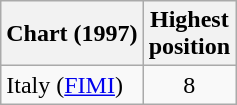<table class="wikitable">
<tr>
<th>Chart (1997)</th>
<th>Highest<br>position</th>
</tr>
<tr>
<td>Italy (<a href='#'>FIMI</a>)</td>
<td align="center">8</td>
</tr>
</table>
